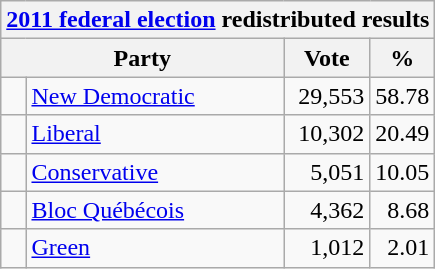<table class="wikitable">
<tr>
<th colspan="4"><a href='#'>2011 federal election</a> redistributed results</th>
</tr>
<tr>
<th bgcolor="#DDDDFF" width="130px" colspan="2">Party</th>
<th bgcolor="#DDDDFF" width="50px">Vote</th>
<th bgcolor="#DDDDFF" width="30px">%</th>
</tr>
<tr>
<td> </td>
<td><a href='#'>New Democratic</a></td>
<td align=right>29,553</td>
<td align=right>58.78</td>
</tr>
<tr>
<td> </td>
<td><a href='#'>Liberal</a></td>
<td align=right>10,302</td>
<td align=right>20.49</td>
</tr>
<tr>
<td> </td>
<td><a href='#'>Conservative</a></td>
<td align=right>5,051</td>
<td align=right>10.05</td>
</tr>
<tr>
<td> </td>
<td><a href='#'>Bloc Québécois</a></td>
<td align=right>4,362</td>
<td align=right>8.68</td>
</tr>
<tr>
<td> </td>
<td><a href='#'>Green</a></td>
<td align=right>1,012</td>
<td align=right>2.01</td>
</tr>
</table>
